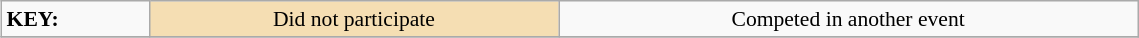<table class="wikitable" style="margin:0.5em; font-size:90%;position:relative;" width=60%>
<tr>
<td><strong>KEY:</strong></td>
<td bgcolor="wheat" align=center>Did not participate</td>
<td align=center>Competed in another event</td>
</tr>
<tr>
</tr>
</table>
